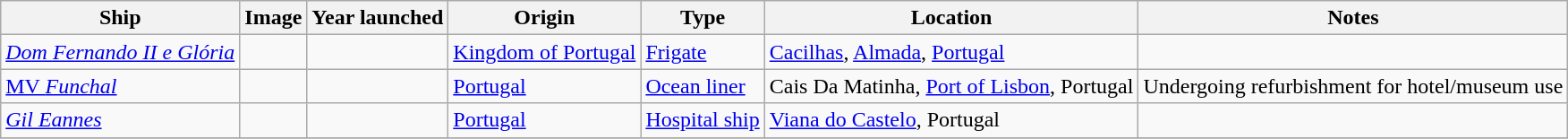<table class="wikitable sortable">
<tr>
<th>Ship</th>
<th>Image</th>
<th>Year launched</th>
<th>Origin</th>
<th>Type</th>
<th>Location</th>
<th>Notes</th>
</tr>
<tr>
<td data-sort-value=Dom Fernando II e Glória><em><a href='#'>Dom Fernando II e Glória</a></em></td>
<td></td>
<td></td>
<td> <a href='#'>Kingdom of Portugal</a></td>
<td><a href='#'>Frigate</a></td>
<td><a href='#'>Cacilhas</a>, <a href='#'>Almada</a>, <a href='#'>Portugal</a><br><small></small></td>
<td></td>
</tr>
<tr>
<td data-sort-value=Funchal><a href='#'>MV <em>Funchal</em></a></td>
<td></td>
<td></td>
<td> <a href='#'>Portugal</a></td>
<td><a href='#'>Ocean liner</a></td>
<td>Cais Da Matinha, <a href='#'>Port of Lisbon</a>, Portugal<br><small></small></td>
<td>Undergoing refurbishment for hotel/museum use</td>
</tr>
<tr>
<td data-sort-value=Gil Eannes><em><a href='#'>Gil Eannes</a></em></td>
<td></td>
<td></td>
<td> <a href='#'>Portugal</a></td>
<td><a href='#'>Hospital ship</a></td>
<td><a href='#'>Viana do Castelo</a>, Portugal<br><small></small></td>
<td></td>
</tr>
<tr>
</tr>
</table>
